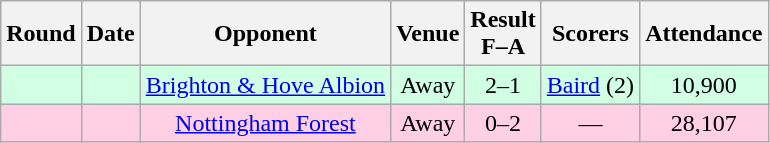<table class="wikitable sortable" style="text-align:center;">
<tr>
<th>Round</th>
<th>Date</th>
<th>Opponent</th>
<th>Venue</th>
<th>Result<br>F–A</th>
<th class="unsortable">Scorers</th>
<th>Attendance</th>
</tr>
<tr style="background-color:#d0ffe3;">
<td></td>
<td></td>
<td><a href='#'>Brighton & Hove Albion</a></td>
<td>Away</td>
<td>2–1</td>
<td><a href='#'>Baird</a> (2)</td>
<td>10,900</td>
</tr>
<tr style="background-color:#ffd0e3;">
<td></td>
<td></td>
<td><a href='#'>Nottingham Forest</a></td>
<td>Away</td>
<td>0–2</td>
<td>—</td>
<td>28,107</td>
</tr>
</table>
